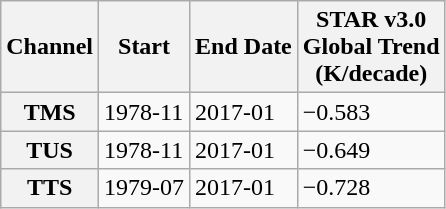<table class="wikitable">
<tr>
<th>Channel</th>
<th>Start</th>
<th>End Date</th>
<th>STAR v3.0<br>Global Trend<br>(K/decade)</th>
</tr>
<tr>
<th scope="row">TMS</th>
<td>1978-11</td>
<td>2017-01</td>
<td>−0.583</td>
</tr>
<tr>
<th scope="row">TUS</th>
<td>1978-11</td>
<td>2017-01</td>
<td>−0.649</td>
</tr>
<tr>
<th scope="row">TTS</th>
<td>1979-07</td>
<td>2017-01</td>
<td>−0.728</td>
</tr>
</table>
